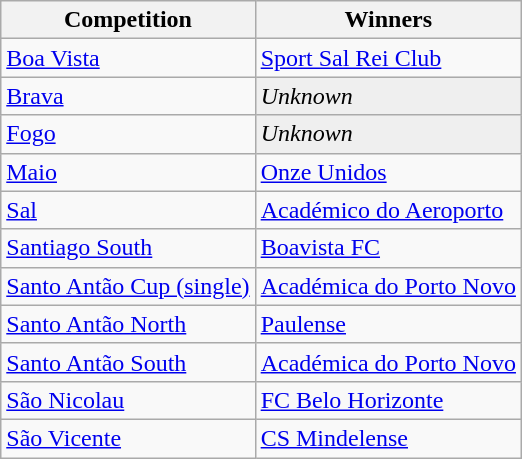<table class="wikitable">
<tr>
<th>Competition</th>
<th>Winners</th>
</tr>
<tr>
<td><a href='#'>Boa Vista</a></td>
<td><a href='#'>Sport Sal Rei Club</a></td>
</tr>
<tr>
<td><a href='#'>Brava</a></td>
<td bgcolor=EFEFEF><em>Unknown</em></td>
</tr>
<tr>
<td><a href='#'>Fogo</a></td>
<td bgcolor=EFEFEF><em>Unknown</em></td>
</tr>
<tr>
<td><a href='#'>Maio</a></td>
<td><a href='#'>Onze Unidos</a></td>
</tr>
<tr>
<td><a href='#'>Sal</a></td>
<td><a href='#'>Académico do Aeroporto</a></td>
</tr>
<tr>
<td><a href='#'>Santiago South</a></td>
<td><a href='#'>Boavista FC</a></td>
</tr>
<tr>
<td><a href='#'>Santo Antão Cup (single)</a></td>
<td><a href='#'>Académica do Porto Novo</a></td>
</tr>
<tr>
<td><a href='#'>Santo Antão North</a></td>
<td><a href='#'>Paulense</a></td>
</tr>
<tr>
<td><a href='#'>Santo Antão South</a></td>
<td><a href='#'>Académica do Porto Novo</a></td>
</tr>
<tr>
<td><a href='#'>São Nicolau</a></td>
<td><a href='#'>FC Belo Horizonte</a></td>
</tr>
<tr>
<td><a href='#'>São Vicente</a></td>
<td><a href='#'>CS Mindelense</a></td>
</tr>
</table>
